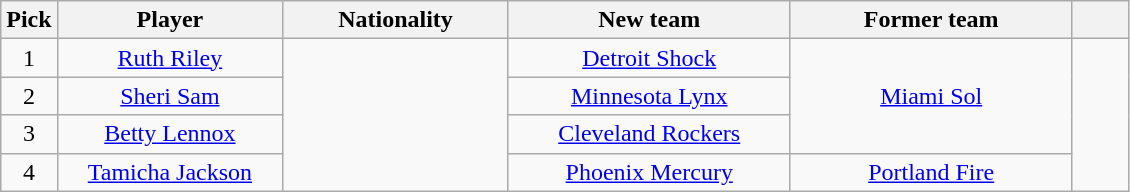<table class="wikitable sortable" style="text-align: center;">
<tr>
<th style="width:5%;">Pick</th>
<th style="width:20%;">Player</th>
<th style="width:20%;">Nationality</th>
<th style="width:25%;">New team</th>
<th style="width:25%;">Former team</th>
<th style="width:5%;" class="unsortable"></th>
</tr>
<tr>
<td>1</td>
<td><a href='#'>Ruth Riley</a></td>
<td rowspan=4></td>
<td><a href='#'>Detroit Shock</a></td>
<td rowspan=3><a href='#'>Miami Sol</a></td>
<td rowspan=4></td>
</tr>
<tr>
<td>2</td>
<td><a href='#'>Sheri Sam</a></td>
<td><a href='#'>Minnesota Lynx</a></td>
</tr>
<tr>
<td>3</td>
<td><a href='#'>Betty Lennox</a></td>
<td><a href='#'>Cleveland Rockers</a></td>
</tr>
<tr>
<td>4</td>
<td><a href='#'>Tamicha Jackson</a></td>
<td><a href='#'>Phoenix Mercury</a></td>
<td><a href='#'>Portland Fire</a></td>
</tr>
</table>
